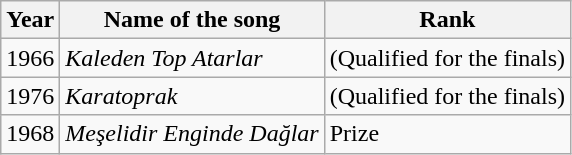<table class="sortable wikitable">
<tr>
<th>Year</th>
<th>Name of the song</th>
<th>Rank</th>
</tr>
<tr>
<td>1966</td>
<td><em>Kaleden Top Atarlar</em></td>
<td>(Qualified for the finals)</td>
</tr>
<tr>
<td>1976</td>
<td><em>Karatoprak</em></td>
<td>(Qualified for the finals)</td>
</tr>
<tr>
<td>1968</td>
<td><em>Meşelidir Enginde Dağlar</em></td>
<td> Prize</td>
</tr>
</table>
